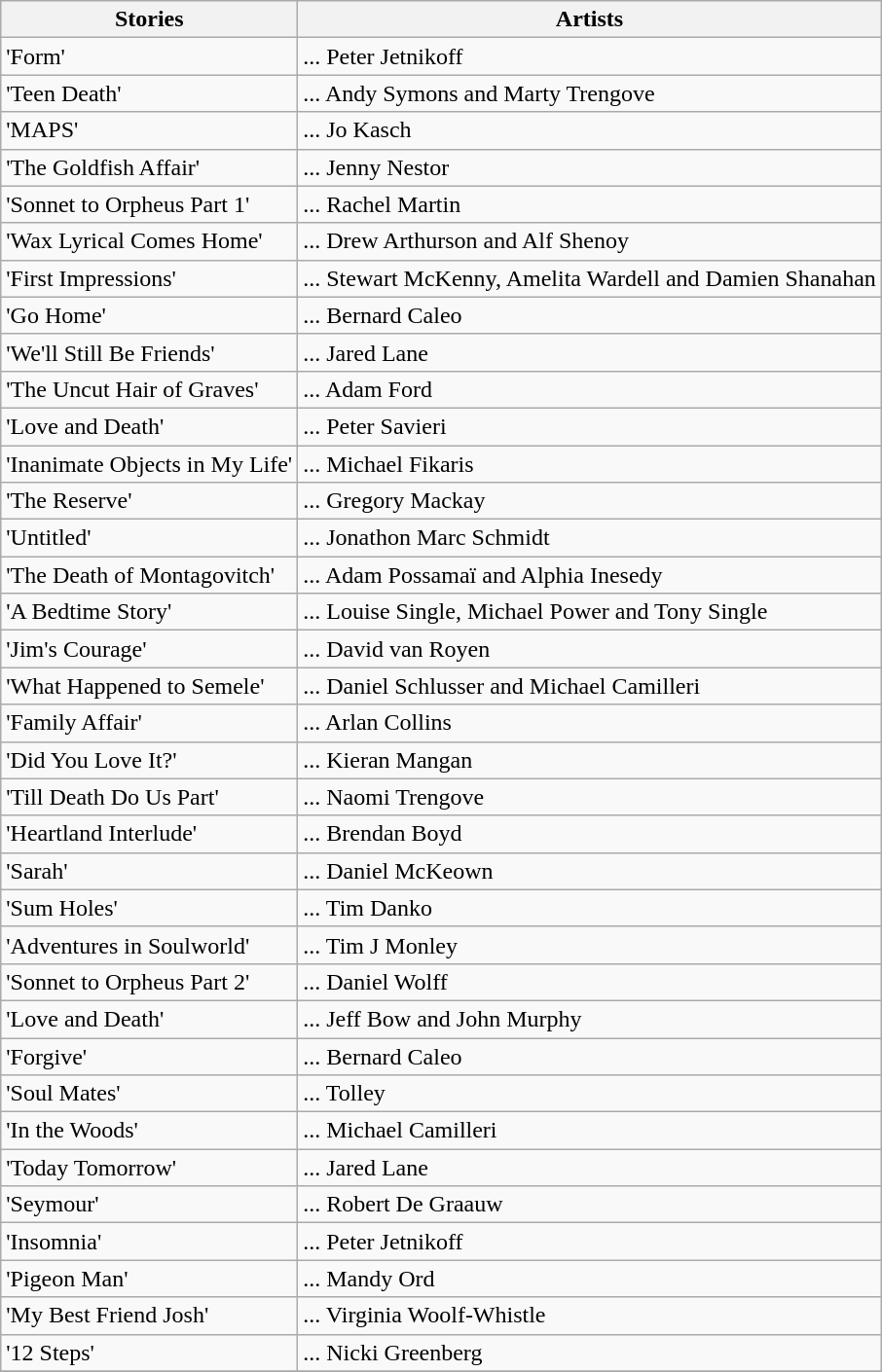<table class="wikitable">
<tr>
<th>Stories</th>
<th>Artists</th>
</tr>
<tr>
<td>'Form'</td>
<td>... Peter Jetnikoff</td>
</tr>
<tr>
<td>'Teen Death'</td>
<td>... Andy Symons and Marty Trengove</td>
</tr>
<tr>
<td>'MAPS'</td>
<td>... Jo Kasch</td>
</tr>
<tr>
<td>'The Goldfish Affair'</td>
<td>... Jenny Nestor</td>
</tr>
<tr>
<td>'Sonnet to Orpheus Part 1'</td>
<td>... Rachel Martin</td>
</tr>
<tr>
<td>'Wax Lyrical Comes Home'</td>
<td>... Drew Arthurson and Alf Shenoy</td>
</tr>
<tr>
<td>'First Impressions'</td>
<td>... Stewart McKenny, Amelita Wardell and Damien Shanahan</td>
</tr>
<tr>
<td>'Go Home'</td>
<td>... Bernard Caleo</td>
</tr>
<tr>
<td>'We'll Still Be Friends'</td>
<td>... Jared Lane</td>
</tr>
<tr>
<td>'The Uncut Hair of Graves'</td>
<td>... Adam Ford</td>
</tr>
<tr>
<td>'Love and Death'</td>
<td>... Peter Savieri</td>
</tr>
<tr>
<td>'Inanimate Objects in My Life'</td>
<td>... Michael Fikaris</td>
</tr>
<tr>
<td>'The Reserve'</td>
<td>... Gregory Mackay</td>
</tr>
<tr>
<td>'Untitled'</td>
<td>... Jonathon Marc Schmidt</td>
</tr>
<tr>
<td>'The Death of Montagovitch'</td>
<td>... Adam Possamaï and Alphia Inesedy</td>
</tr>
<tr>
<td>'A Bedtime Story'</td>
<td>... Louise Single, Michael Power and Tony Single</td>
</tr>
<tr>
<td>'Jim's Courage'</td>
<td>... David van Royen</td>
</tr>
<tr>
<td>'What Happened to Semele'</td>
<td>... Daniel Schlusser and Michael Camilleri</td>
</tr>
<tr>
<td>'Family Affair'</td>
<td>... Arlan Collins</td>
</tr>
<tr>
<td>'Did You Love It?'</td>
<td>... Kieran Mangan</td>
</tr>
<tr>
<td>'Till Death Do Us Part'</td>
<td>... Naomi Trengove</td>
</tr>
<tr>
<td>'Heartland Interlude'</td>
<td>... Brendan Boyd</td>
</tr>
<tr>
<td>'Sarah'</td>
<td>... Daniel McKeown</td>
</tr>
<tr>
<td>'Sum Holes'</td>
<td>... Tim Danko</td>
</tr>
<tr>
<td>'Adventures in Soulworld'</td>
<td>... Tim J Monley</td>
</tr>
<tr>
<td>'Sonnet to Orpheus Part 2'</td>
<td>... Daniel Wolff</td>
</tr>
<tr>
<td>'Love and Death'</td>
<td>... Jeff Bow and John Murphy</td>
</tr>
<tr>
<td>'Forgive'</td>
<td>... Bernard Caleo</td>
</tr>
<tr>
<td>'Soul Mates'</td>
<td>... Tolley</td>
</tr>
<tr>
<td>'In the Woods'</td>
<td>... Michael Camilleri</td>
</tr>
<tr>
<td>'Today Tomorrow'</td>
<td>... Jared Lane</td>
</tr>
<tr>
<td>'Seymour'</td>
<td>... Robert De Graauw</td>
</tr>
<tr>
<td>'Insomnia'</td>
<td>... Peter Jetnikoff</td>
</tr>
<tr>
<td>'Pigeon Man'</td>
<td>... Mandy Ord</td>
</tr>
<tr>
<td>'My Best Friend Josh'</td>
<td>... Virginia Woolf-Whistle</td>
</tr>
<tr>
<td>'12 Steps'</td>
<td>... Nicki Greenberg</td>
</tr>
<tr>
</tr>
</table>
